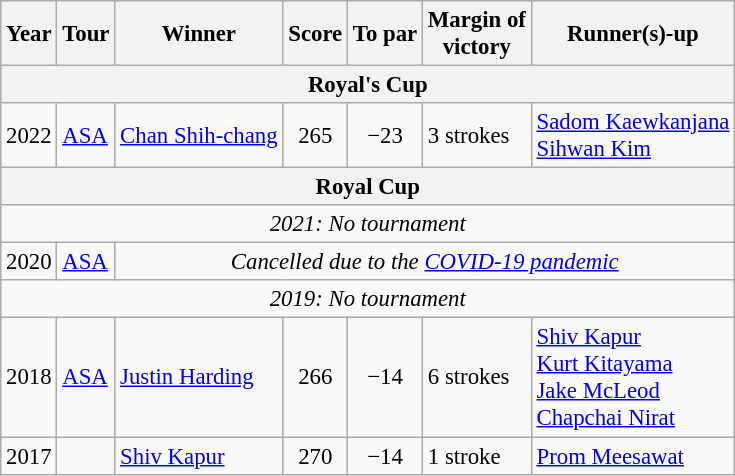<table class=wikitable style="font-size:95%">
<tr>
<th>Year</th>
<th>Tour</th>
<th>Winner</th>
<th>Score</th>
<th>To par</th>
<th>Margin of<br>victory</th>
<th>Runner(s)-up</th>
</tr>
<tr>
<th colspan=7>Royal's Cup</th>
</tr>
<tr>
<td align=center>2022</td>
<td><a href='#'>ASA</a></td>
<td> <a href='#'>Chan Shih-chang</a></td>
<td align=center>265</td>
<td align=center>−23</td>
<td>3 strokes</td>
<td> <a href='#'>Sadom Kaewkanjana</a><br> <a href='#'>Sihwan Kim</a></td>
</tr>
<tr>
<th colspan=7>Royal Cup</th>
</tr>
<tr>
<td colspan=7 align=center><em>2021: No tournament</em></td>
</tr>
<tr>
<td align=center>2020</td>
<td><a href='#'>ASA</a></td>
<td colspan=5 align=center><em>Cancelled due to the <a href='#'>COVID-19 pandemic</a></em></td>
</tr>
<tr>
<td colspan=7 align=center><em>2019: No tournament</em></td>
</tr>
<tr>
<td align=center>2018</td>
<td><a href='#'>ASA</a></td>
<td> <a href='#'>Justin Harding</a></td>
<td align=center>266</td>
<td align=center>−14</td>
<td>6 strokes</td>
<td> <a href='#'>Shiv Kapur</a><br> <a href='#'>Kurt Kitayama</a><br> <a href='#'>Jake McLeod</a><br> <a href='#'>Chapchai Nirat</a></td>
</tr>
<tr>
<td align=center>2017</td>
<td></td>
<td> <a href='#'>Shiv Kapur</a></td>
<td align=center>270</td>
<td align=center>−14</td>
<td>1 stroke</td>
<td> <a href='#'>Prom Meesawat</a></td>
</tr>
</table>
